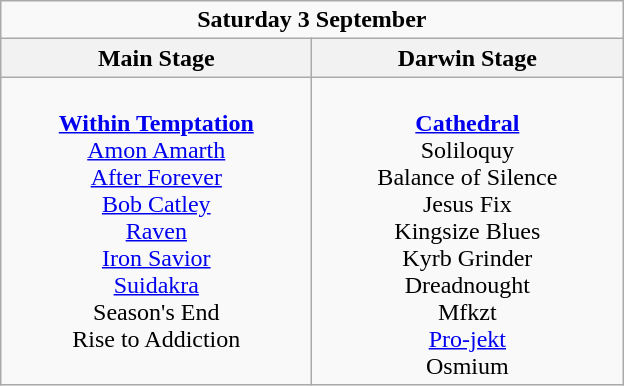<table class="wikitable">
<tr>
<td colspan="2" align="center"><strong>Saturday 3 September</strong></td>
</tr>
<tr>
<th>Main Stage</th>
<th>Darwin Stage</th>
</tr>
<tr>
<td valign="top" align="center" width=200><br><strong><a href='#'>Within Temptation</a></strong><br>
<a href='#'>Amon Amarth</a><br>
<a href='#'>After Forever</a><br>
<a href='#'>Bob Catley</a><br>
<a href='#'>Raven</a><br>
<a href='#'>Iron Savior</a><br>
<a href='#'>Suidakra</a><br>
Season's End<br>
Rise to Addiction<br></td>
<td valign="top" align="center" width=200><br><strong><a href='#'>Cathedral</a></strong><br>
Soliloquy<br>
Balance of Silence<br>
Jesus Fix<br>
Kingsize Blues<br>
Kyrb Grinder <br>
Dreadnought<br>
Mfkzt<br>
<a href='#'>Pro-jekt</a><br>
Osmium<br></td>
</tr>
</table>
